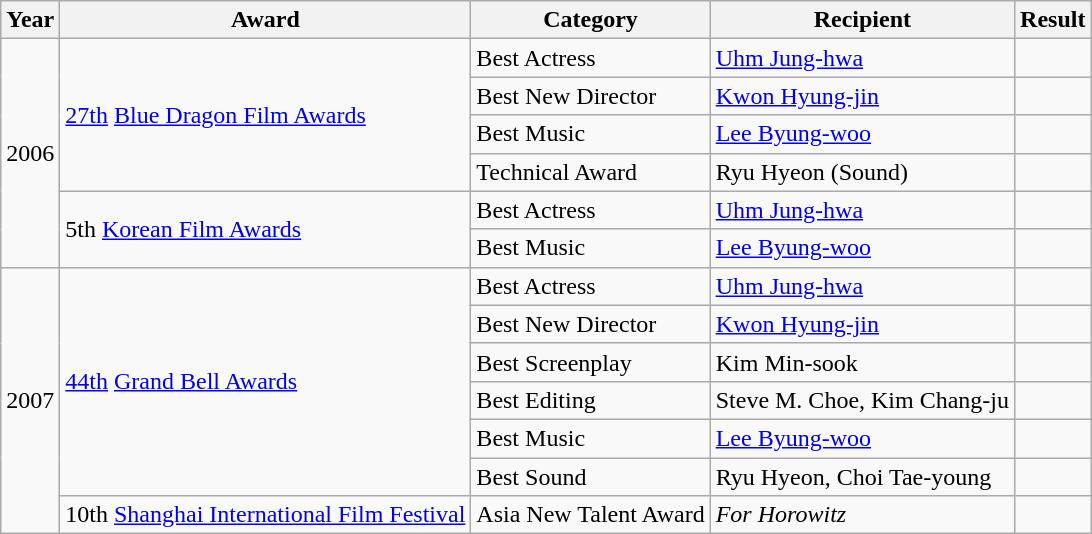<table class="wikitable">
<tr>
<th>Year</th>
<th>Award</th>
<th>Category</th>
<th>Recipient</th>
<th>Result</th>
</tr>
<tr>
<td rowspan=6>2006</td>
<td rowspan=4><a href='#'>27th</a> <a href='#'>Blue Dragon Film Awards</a></td>
<td>Best Actress</td>
<td><a href='#'>Uhm Jung-hwa</a></td>
<td></td>
</tr>
<tr>
<td>Best New Director</td>
<td><a href='#'>Kwon Hyung-jin</a></td>
<td></td>
</tr>
<tr>
<td>Best Music</td>
<td><a href='#'>Lee Byung-woo</a></td>
<td></td>
</tr>
<tr>
<td>Technical Award</td>
<td>Ryu Hyeon (Sound)</td>
<td></td>
</tr>
<tr>
<td rowspan=2>5th <a href='#'>Korean Film Awards</a></td>
<td>Best Actress</td>
<td><a href='#'>Uhm Jung-hwa</a></td>
<td></td>
</tr>
<tr>
<td>Best Music</td>
<td><a href='#'>Lee Byung-woo</a></td>
<td></td>
</tr>
<tr>
<td rowspan=7>2007</td>
<td rowspan=6><a href='#'>44th</a> <a href='#'>Grand Bell Awards</a></td>
<td>Best Actress</td>
<td><a href='#'>Uhm Jung-hwa</a></td>
<td></td>
</tr>
<tr>
<td>Best New Director</td>
<td><a href='#'>Kwon Hyung-jin</a></td>
<td></td>
</tr>
<tr>
<td>Best Screenplay</td>
<td>Kim Min-sook</td>
<td></td>
</tr>
<tr>
<td>Best Editing</td>
<td>Steve M. Choe, Kim Chang-ju</td>
<td></td>
</tr>
<tr>
<td>Best Music</td>
<td><a href='#'>Lee Byung-woo</a></td>
<td></td>
</tr>
<tr>
<td>Best Sound</td>
<td>Ryu Hyeon, Choi Tae-young</td>
<td></td>
</tr>
<tr>
<td>10th <a href='#'>Shanghai International Film Festival</a></td>
<td>Asia New Talent Award</td>
<td><em>For Horowitz</em></td>
<td></td>
</tr>
</table>
